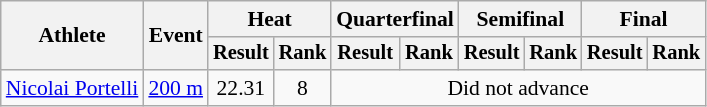<table class="wikitable" style="font-size:90%">
<tr>
<th rowspan="2">Athlete</th>
<th rowspan="2">Event</th>
<th colspan="2">Heat</th>
<th colspan="2">Quarterfinal</th>
<th colspan="2">Semifinal</th>
<th colspan="2">Final</th>
</tr>
<tr style="font-size:95%">
<th scope="col">Result</th>
<th scope="col">Rank</th>
<th scope="col">Result</th>
<th scope="col">Rank</th>
<th scope="col">Result</th>
<th scope="col">Rank</th>
<th scope="col">Result</th>
<th scope="col">Rank</th>
</tr>
<tr align=center>
<td align=left><a href='#'>Nicolai Portelli</a></td>
<td align=left><a href='#'>200 m</a></td>
<td>22.31</td>
<td>8</td>
<td colspan=6>Did not advance</td>
</tr>
</table>
